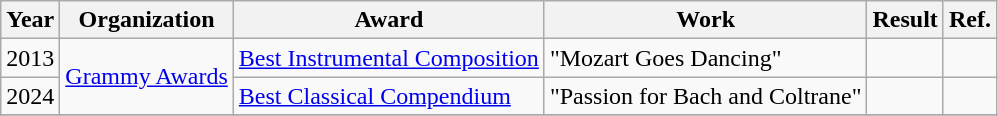<table class="wikitable plainrowheaders">
<tr>
<th>Year</th>
<th>Organization</th>
<th>Award</th>
<th>Work</th>
<th>Result</th>
<th>Ref.</th>
</tr>
<tr>
<td>2013</td>
<td rowspan="2"><a href='#'>Grammy Awards</a></td>
<td><a href='#'>Best Instrumental Composition</a></td>
<td>"Mozart Goes Dancing"</td>
<td></td>
<td></td>
</tr>
<tr>
<td>2024</td>
<td><a href='#'>Best Classical Compendium</a></td>
<td>"Passion for Bach and Coltrane"</td>
<td></td>
<td style="text-align:center;"></td>
</tr>
<tr>
</tr>
</table>
